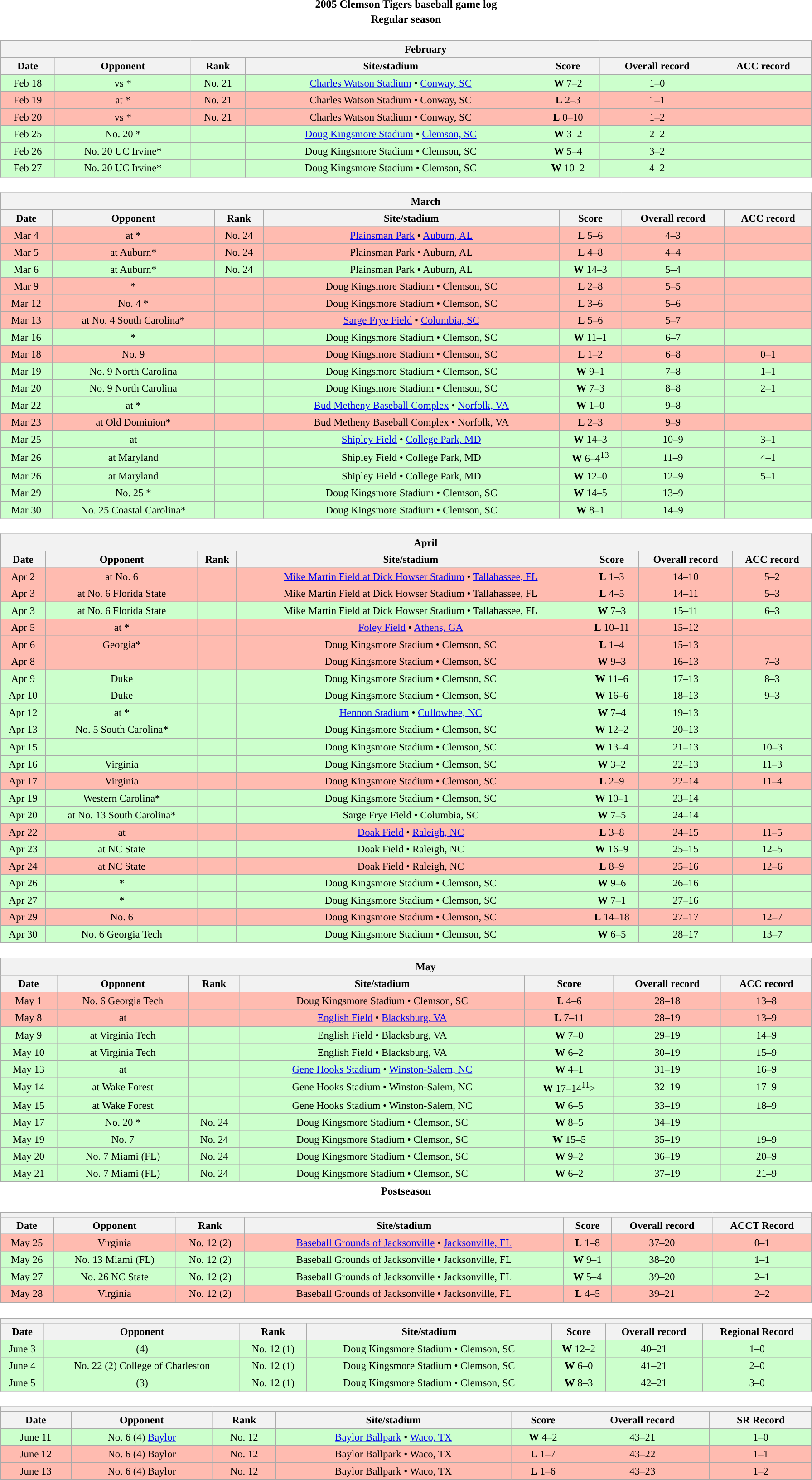<table class="toccolours" width=95% style="clear:both; margin:1.5em auto; text-align:center;">
<tr>
<th colspan=2>2005 Clemson Tigers baseball game log</th>
</tr>
<tr>
<th colspan=2>Regular season</th>
</tr>
<tr valign="top">
<td><br><table class="wikitable collapsible collapsed" style="margin:auto; width:100%; text-align:center; font-size:95%">
<tr>
<th colspan=12 style="padding-left:4em;">February</th>
</tr>
<tr>
<th>Date</th>
<th>Opponent</th>
<th>Rank</th>
<th>Site/stadium</th>
<th>Score</th>
<th>Overall record</th>
<th>ACC record</th>
</tr>
<tr bgcolor=ccffcc>
<td>Feb 18</td>
<td>vs *</td>
<td>No. 21</td>
<td><a href='#'>Charles Watson Stadium</a> • <a href='#'>Conway, SC</a></td>
<td><strong>W</strong> 7–2</td>
<td>1–0</td>
<td></td>
</tr>
<tr bgcolor=ffbbb>
<td>Feb 19</td>
<td>at *</td>
<td>No. 21</td>
<td>Charles Watson Stadium • Conway, SC</td>
<td><strong>L</strong> 2–3</td>
<td>1–1</td>
<td></td>
</tr>
<tr bgcolor=ffbbb>
<td>Feb 20</td>
<td>vs *</td>
<td>No. 21</td>
<td>Charles Watson Stadium • Conway, SC</td>
<td><strong>L</strong> 0–10</td>
<td>1–2</td>
<td></td>
</tr>
<tr bgcolor=ccffcc>
<td>Feb 25</td>
<td>No. 20 *</td>
<td></td>
<td><a href='#'>Doug Kingsmore Stadium</a> • <a href='#'>Clemson, SC</a></td>
<td><strong>W</strong> 3–2</td>
<td>2–2</td>
<td></td>
</tr>
<tr bgcolor=ccffcc>
<td>Feb 26</td>
<td>No. 20 UC Irvine*</td>
<td></td>
<td>Doug Kingsmore Stadium • Clemson, SC</td>
<td><strong>W</strong> 5–4</td>
<td>3–2</td>
<td></td>
</tr>
<tr bgcolor=ccffcc>
<td>Feb 27</td>
<td>No. 20 UC Irvine*</td>
<td></td>
<td>Doug Kingsmore Stadium • Clemson, SC</td>
<td><strong>W</strong> 10–2</td>
<td>4–2</td>
<td></td>
</tr>
</table>
</td>
</tr>
<tr>
<td><br><table class="wikitable collapsible collapsed" style="margin:auto; width:100%; text-align:center; font-size:95%">
<tr>
<th colspan=12 style="padding-left:4em;">March</th>
</tr>
<tr>
<th>Date</th>
<th>Opponent</th>
<th>Rank</th>
<th>Site/stadium</th>
<th>Score</th>
<th>Overall record</th>
<th>ACC record</th>
</tr>
<tr bgcolor=ffbbb>
<td>Mar 4</td>
<td>at *</td>
<td>No. 24</td>
<td><a href='#'>Plainsman Park</a> • <a href='#'>Auburn, AL</a></td>
<td><strong>L</strong> 5–6</td>
<td>4–3</td>
<td></td>
</tr>
<tr bgcolor=ffbbb>
<td>Mar 5</td>
<td>at Auburn*</td>
<td>No. 24</td>
<td>Plainsman Park • Auburn, AL</td>
<td><strong>L</strong> 4–8</td>
<td>4–4</td>
<td></td>
</tr>
<tr bgcolor=ccffcc>
<td>Mar 6</td>
<td>at Auburn*</td>
<td>No. 24</td>
<td>Plainsman Park • Auburn, AL</td>
<td><strong>W</strong> 14–3</td>
<td>5–4</td>
<td></td>
</tr>
<tr bgcolor=ffbbb>
<td>Mar 9</td>
<td>*</td>
<td></td>
<td>Doug Kingsmore Stadium • Clemson, SC</td>
<td><strong>L</strong> 2–8</td>
<td>5–5</td>
<td></td>
</tr>
<tr bgcolor=ffbbb>
<td>Mar 12</td>
<td>No. 4 *</td>
<td></td>
<td>Doug Kingsmore Stadium • Clemson, SC</td>
<td><strong>L</strong> 3–6</td>
<td>5–6</td>
<td></td>
</tr>
<tr bgcolor=ffbbb>
<td>Mar 13</td>
<td>at No. 4 South Carolina*</td>
<td></td>
<td><a href='#'>Sarge Frye Field</a> • <a href='#'>Columbia, SC</a></td>
<td><strong>L</strong> 5–6</td>
<td>5–7</td>
<td></td>
</tr>
<tr bgcolor=ccffcc>
<td>Mar 16</td>
<td>*</td>
<td></td>
<td>Doug Kingsmore Stadium • Clemson, SC</td>
<td><strong>W</strong> 11–1</td>
<td>6–7</td>
<td></td>
</tr>
<tr bgcolor=ffbbb>
<td>Mar 18</td>
<td>No. 9 </td>
<td></td>
<td>Doug Kingsmore Stadium • Clemson, SC</td>
<td><strong>L</strong> 1–2</td>
<td>6–8</td>
<td>0–1</td>
</tr>
<tr bgcolor=ccffcc>
<td>Mar 19</td>
<td>No. 9 North Carolina</td>
<td></td>
<td>Doug Kingsmore Stadium • Clemson, SC</td>
<td><strong>W</strong> 9–1</td>
<td>7–8</td>
<td>1–1</td>
</tr>
<tr bgcolor=ccffcc>
<td>Mar 20</td>
<td>No. 9 North Carolina</td>
<td></td>
<td>Doug Kingsmore Stadium • Clemson, SC</td>
<td><strong>W</strong> 7–3</td>
<td>8–8</td>
<td>2–1</td>
</tr>
<tr bgcolor=ccffcc>
<td>Mar 22</td>
<td>at *</td>
<td></td>
<td><a href='#'>Bud Metheny Baseball Complex</a> • <a href='#'>Norfolk, VA</a></td>
<td><strong>W</strong> 1–0</td>
<td>9–8</td>
<td></td>
</tr>
<tr bgcolor=ffbbb>
<td>Mar 23</td>
<td>at Old Dominion*</td>
<td></td>
<td>Bud Metheny Baseball Complex • Norfolk, VA</td>
<td><strong>L</strong> 2–3</td>
<td>9–9</td>
<td></td>
</tr>
<tr bgcolor=ccffcc>
<td>Mar 25</td>
<td>at </td>
<td></td>
<td><a href='#'>Shipley Field</a> • <a href='#'>College Park, MD</a></td>
<td><strong>W</strong> 14–3</td>
<td>10–9</td>
<td>3–1</td>
</tr>
<tr bgcolor=ccffcc>
<td>Mar 26</td>
<td>at Maryland</td>
<td></td>
<td>Shipley Field • College Park, MD</td>
<td><strong>W</strong> 6–4<sup>13</sup></td>
<td>11–9</td>
<td>4–1</td>
</tr>
<tr bgcolor=ccffcc>
<td>Mar 26</td>
<td>at Maryland</td>
<td></td>
<td>Shipley Field • College Park, MD</td>
<td><strong>W</strong> 12–0</td>
<td>12–9</td>
<td>5–1</td>
</tr>
<tr bgcolor=ccffcc>
<td>Mar 29</td>
<td>No. 25 *</td>
<td></td>
<td>Doug Kingsmore Stadium • Clemson, SC</td>
<td><strong>W</strong> 14–5</td>
<td>13–9</td>
<td></td>
</tr>
<tr bgcolor=ccffcc>
<td>Mar 30</td>
<td>No. 25 Coastal Carolina*</td>
<td></td>
<td>Doug Kingsmore Stadium • Clemson, SC</td>
<td><strong>W</strong> 8–1</td>
<td>14–9</td>
<td></td>
</tr>
</table>
</td>
</tr>
<tr>
<td><br><table class="wikitable collapsible collapsed" style="margin:auto; width:100%; text-align:center; font-size:95%">
<tr>
<th colspan=12 style="padding-left:4em;">April</th>
</tr>
<tr>
<th>Date</th>
<th>Opponent</th>
<th>Rank</th>
<th>Site/stadium</th>
<th>Score</th>
<th>Overall record</th>
<th>ACC record</th>
</tr>
<tr bgcolor=ffbbb>
<td>Apr 2</td>
<td>at No. 6 </td>
<td></td>
<td><a href='#'>Mike Martin Field at Dick Howser Stadium</a> • <a href='#'>Tallahassee, FL</a></td>
<td><strong>L</strong> 1–3</td>
<td>14–10</td>
<td>5–2</td>
</tr>
<tr bgcolor=ffbbb>
<td>Apr 3</td>
<td>at No. 6 Florida State</td>
<td></td>
<td>Mike Martin Field at Dick Howser Stadium • Tallahassee, FL</td>
<td><strong>L</strong> 4–5</td>
<td>14–11</td>
<td>5–3</td>
</tr>
<tr bgcolor=ccffcc>
<td>Apr 3</td>
<td>at No. 6 Florida State</td>
<td></td>
<td>Mike Martin Field at Dick Howser Stadium • Tallahassee, FL</td>
<td><strong>W</strong> 7–3</td>
<td>15–11</td>
<td>6–3</td>
</tr>
<tr bgcolor=ffbbb>
<td>Apr 5</td>
<td>at *</td>
<td></td>
<td><a href='#'>Foley Field</a> • <a href='#'>Athens, GA</a></td>
<td><strong>L</strong> 10–11</td>
<td>15–12</td>
<td></td>
</tr>
<tr bgcolor=ffbbb>
<td>Apr 6</td>
<td>Georgia*</td>
<td></td>
<td>Doug Kingsmore Stadium • Clemson, SC</td>
<td><strong>L</strong> 1–4</td>
<td>15–13</td>
<td></td>
</tr>
<tr bgcolor=ffbbb>
<td>Apr 8</td>
<td></td>
<td></td>
<td>Doug Kingsmore Stadium • Clemson, SC</td>
<td><strong>W</strong> 9–3</td>
<td>16–13</td>
<td>7–3</td>
</tr>
<tr bgcolor=ccffcc>
<td>Apr 9</td>
<td>Duke</td>
<td></td>
<td>Doug Kingsmore Stadium • Clemson, SC</td>
<td><strong>W</strong> 11–6</td>
<td>17–13</td>
<td>8–3</td>
</tr>
<tr bgcolor=ccffcc>
<td>Apr 10</td>
<td>Duke</td>
<td></td>
<td>Doug Kingsmore Stadium • Clemson, SC</td>
<td><strong>W</strong> 16–6</td>
<td>18–13</td>
<td>9–3</td>
</tr>
<tr bgcolor=ccffcc>
<td>Apr 12</td>
<td>at *</td>
<td></td>
<td><a href='#'>Hennon Stadium</a> • <a href='#'>Cullowhee, NC</a></td>
<td><strong>W</strong> 7–4</td>
<td>19–13</td>
<td></td>
</tr>
<tr bgcolor=ccffcc>
<td>Apr 13</td>
<td>No. 5 South Carolina*</td>
<td></td>
<td>Doug Kingsmore Stadium • Clemson, SC</td>
<td><strong>W</strong> 12–2</td>
<td>20–13</td>
<td></td>
</tr>
<tr bgcolor=ccffcc>
<td>Apr 15</td>
<td></td>
<td></td>
<td>Doug Kingsmore Stadium • Clemson, SC</td>
<td><strong>W</strong> 13–4</td>
<td>21–13</td>
<td>10–3</td>
</tr>
<tr bgcolor=ccffcc>
<td>Apr 16</td>
<td>Virginia</td>
<td></td>
<td>Doug Kingsmore Stadium • Clemson, SC</td>
<td><strong>W</strong> 3–2</td>
<td>22–13</td>
<td>11–3</td>
</tr>
<tr bgcolor=ffbbb>
<td>Apr 17</td>
<td>Virginia</td>
<td></td>
<td>Doug Kingsmore Stadium • Clemson, SC</td>
<td><strong>L</strong> 2–9</td>
<td>22–14</td>
<td>11–4</td>
</tr>
<tr bgcolor=ccffcc>
<td>Apr 19</td>
<td>Western Carolina*</td>
<td></td>
<td>Doug Kingsmore Stadium • Clemson, SC</td>
<td><strong>W</strong> 10–1</td>
<td>23–14</td>
<td></td>
</tr>
<tr bgcolor=ccffcc>
<td>Apr 20</td>
<td>at No. 13 South Carolina*</td>
<td></td>
<td>Sarge Frye Field • Columbia, SC</td>
<td><strong>W</strong> 7–5</td>
<td>24–14</td>
<td></td>
</tr>
<tr bgcolor=ffbbb>
<td>Apr 22</td>
<td>at </td>
<td></td>
<td><a href='#'>Doak Field</a> • <a href='#'>Raleigh, NC</a></td>
<td><strong>L</strong> 3–8</td>
<td>24–15</td>
<td>11–5</td>
</tr>
<tr bgcolor=ccffcc>
<td>Apr 23</td>
<td>at NC State</td>
<td></td>
<td>Doak Field • Raleigh, NC</td>
<td><strong>W</strong> 16–9</td>
<td>25–15</td>
<td>12–5</td>
</tr>
<tr bgcolor=ffbbb>
<td>Apr 24</td>
<td>at NC State</td>
<td></td>
<td>Doak Field • Raleigh, NC</td>
<td><strong>L</strong> 8–9</td>
<td>25–16</td>
<td>12–6</td>
</tr>
<tr bgcolor=ccffcc>
<td>Apr 26</td>
<td>*</td>
<td></td>
<td>Doug Kingsmore Stadium • Clemson, SC</td>
<td><strong>W</strong> 9–6</td>
<td>26–16</td>
<td></td>
</tr>
<tr bgcolor=ccffcc>
<td>Apr 27</td>
<td>*</td>
<td></td>
<td>Doug Kingsmore Stadium • Clemson, SC</td>
<td><strong>W</strong> 7–1</td>
<td>27–16</td>
<td></td>
</tr>
<tr bgcolor=ffbbb>
<td>Apr 29</td>
<td>No. 6 </td>
<td></td>
<td>Doug Kingsmore Stadium • Clemson, SC</td>
<td><strong>L</strong> 14–18</td>
<td>27–17</td>
<td>12–7</td>
</tr>
<tr bgcolor=ccffcc>
<td>Apr 30</td>
<td>No. 6 Georgia Tech</td>
<td></td>
<td>Doug Kingsmore Stadium • Clemson, SC</td>
<td><strong>W</strong> 6–5</td>
<td>28–17</td>
<td>13–7</td>
</tr>
</table>
</td>
</tr>
<tr>
<td><br><table class="wikitable collapsible collapsed" style="margin:auto; width:100%; text-align:center; font-size:95%">
<tr>
<th colspan=12 style="padding-left:4em;">May</th>
</tr>
<tr>
<th>Date</th>
<th>Opponent</th>
<th>Rank</th>
<th>Site/stadium</th>
<th>Score</th>
<th>Overall record</th>
<th>ACC record</th>
</tr>
<tr bgcolor=ffbbb>
<td>May 1</td>
<td>No. 6 Georgia Tech</td>
<td></td>
<td>Doug Kingsmore Stadium • Clemson, SC</td>
<td><strong>L</strong> 4–6</td>
<td>28–18</td>
<td>13–8</td>
</tr>
<tr bgcolor=ffbbb>
<td>May 8</td>
<td>at </td>
<td></td>
<td><a href='#'>English Field</a> • <a href='#'>Blacksburg, VA</a></td>
<td><strong>L</strong> 7–11</td>
<td>28–19</td>
<td>13–9</td>
</tr>
<tr bgcolor=ccffcc>
<td>May 9</td>
<td>at Virginia Tech</td>
<td></td>
<td>English Field • Blacksburg, VA</td>
<td><strong>W</strong> 7–0</td>
<td>29–19</td>
<td>14–9</td>
</tr>
<tr bgcolor=ccffcc>
<td>May 10</td>
<td>at Virginia Tech</td>
<td></td>
<td>English Field • Blacksburg, VA</td>
<td><strong>W</strong> 6–2</td>
<td>30–19</td>
<td>15–9</td>
</tr>
<tr bgcolor=ccffcc>
<td>May 13</td>
<td>at </td>
<td></td>
<td><a href='#'>Gene Hooks Stadium</a> • <a href='#'>Winston-Salem, NC</a></td>
<td><strong>W</strong> 4–1</td>
<td>31–19</td>
<td>16–9</td>
</tr>
<tr bgcolor=ccffcc>
<td>May 14</td>
<td>at Wake Forest</td>
<td></td>
<td>Gene Hooks Stadium • Winston-Salem, NC</td>
<td><strong>W</strong> 17–14<sup>11</sup>></td>
<td>32–19</td>
<td>17–9</td>
</tr>
<tr bgcolor=ccffcc>
<td>May 15</td>
<td>at Wake Forest</td>
<td></td>
<td>Gene Hooks Stadium • Winston-Salem, NC</td>
<td><strong>W</strong> 6–5</td>
<td>33–19</td>
<td>18–9</td>
</tr>
<tr bgcolor=ccffcc>
<td>May 17</td>
<td>No. 20 *</td>
<td>No. 24</td>
<td>Doug Kingsmore Stadium • Clemson, SC</td>
<td><strong>W</strong> 8–5</td>
<td>34–19</td>
<td></td>
</tr>
<tr bgcolor=ccffcc>
<td>May 19</td>
<td>No. 7 </td>
<td>No. 24</td>
<td>Doug Kingsmore Stadium • Clemson, SC</td>
<td><strong>W</strong> 15–5</td>
<td>35–19</td>
<td>19–9</td>
</tr>
<tr bgcolor=ccffcc>
<td>May 20</td>
<td>No. 7 Miami (FL)</td>
<td>No. 24</td>
<td>Doug Kingsmore Stadium • Clemson, SC</td>
<td><strong>W</strong> 9–2</td>
<td>36–19</td>
<td>20–9</td>
</tr>
<tr bgcolor=ccffcc>
<td>May 21</td>
<td>No. 7 Miami (FL)</td>
<td>No. 24</td>
<td>Doug Kingsmore Stadium • Clemson, SC</td>
<td><strong>W</strong> 6–2</td>
<td>37–19</td>
<td>21–9</td>
</tr>
</table>
</td>
</tr>
<tr>
<th colspan=2>Postseason</th>
</tr>
<tr>
<td><br><table class="wikitable collapsible collapsed" style="margin:auto; width:100%; text-align:center; font-size:95%">
<tr>
<th colspan=12 style="padding-left:4em;"><a href='#'></a></th>
</tr>
<tr>
<th>Date</th>
<th>Opponent</th>
<th>Rank</th>
<th>Site/stadium</th>
<th>Score</th>
<th>Overall record</th>
<th>ACCT Record</th>
</tr>
<tr bgcolor=ffbbb>
<td>May 25</td>
<td>Virginia</td>
<td>No. 12 (2)</td>
<td><a href='#'>Baseball Grounds of Jacksonville</a> • <a href='#'>Jacksonville, FL</a></td>
<td><strong>L</strong> 1–8</td>
<td>37–20</td>
<td>0–1</td>
</tr>
<tr bgcolor=ccffcc>
<td>May 26</td>
<td>No. 13 Miami (FL)</td>
<td>No. 12 (2)</td>
<td>Baseball Grounds of Jacksonville • Jacksonville, FL</td>
<td><strong>W</strong> 9–1</td>
<td>38–20</td>
<td>1–1</td>
</tr>
<tr bgcolor=ccffcc>
<td>May 27</td>
<td>No. 26 NC State</td>
<td>No. 12 (2)</td>
<td>Baseball Grounds of Jacksonville • Jacksonville, FL</td>
<td><strong>W</strong> 5–4</td>
<td>39–20</td>
<td>2–1</td>
</tr>
<tr bgcolor=ffbbb>
<td>May 28</td>
<td>Virginia</td>
<td>No. 12 (2)</td>
<td>Baseball Grounds of Jacksonville • Jacksonville, FL</td>
<td><strong>L</strong> 4–5</td>
<td>39–21</td>
<td>2–2</td>
</tr>
</table>
</td>
</tr>
<tr>
<td><br><table class="wikitable collapsible collapsed" style="margin:auto; width:100%; text-align:center; font-size:95%">
<tr>
<th colspan=12 style="padding-left:4em;"><a href='#'></a></th>
</tr>
<tr>
<th>Date</th>
<th>Opponent</th>
<th>Rank</th>
<th>Site/stadium</th>
<th>Score</th>
<th>Overall record</th>
<th>Regional Record</th>
</tr>
<tr bgcolor=ccffcc>
<td>June 3</td>
<td>(4) </td>
<td>No. 12 (1)</td>
<td>Doug Kingsmore Stadium • Clemson, SC</td>
<td><strong>W</strong> 12–2</td>
<td>40–21</td>
<td>1–0</td>
</tr>
<tr bgcolor=ccffcc>
<td>June 4</td>
<td>No. 22 (2) College of Charleston</td>
<td>No. 12 (1)</td>
<td>Doug Kingsmore Stadium • Clemson, SC</td>
<td><strong>W</strong> 6–0</td>
<td>41–21</td>
<td>2–0</td>
</tr>
<tr bgcolor=ccffcc>
<td>June 5</td>
<td>(3) </td>
<td>No. 12 (1)</td>
<td>Doug Kingsmore Stadium • Clemson, SC</td>
<td><strong>W</strong> 8–3</td>
<td>42–21</td>
<td>3–0</td>
</tr>
</table>
</td>
</tr>
<tr>
<td><br><table class="wikitable collapsible collapsed" style="margin:auto; width:100%; text-align:center; font-size:95%">
<tr>
<th colspan=12 style="padding-left:4em;"><a href='#'></a></th>
</tr>
<tr>
<th>Date</th>
<th>Opponent</th>
<th>Rank</th>
<th>Site/stadium</th>
<th>Score</th>
<th>Overall record</th>
<th>SR Record</th>
</tr>
<tr bgcolor=ccffcc>
<td>June 11</td>
<td>No. 6 (4) <a href='#'>Baylor</a></td>
<td>No. 12</td>
<td><a href='#'>Baylor Ballpark</a> • <a href='#'>Waco, TX</a></td>
<td><strong>W</strong> 4–2</td>
<td>43–21</td>
<td>1–0</td>
</tr>
<tr bgcolor=ffbbb>
<td>June 12</td>
<td>No. 6 (4) Baylor</td>
<td>No. 12</td>
<td>Baylor Ballpark • Waco, TX</td>
<td><strong>L</strong> 1–7</td>
<td>43–22</td>
<td>1–1</td>
</tr>
<tr bgcolor=ffbbb>
<td>June 13</td>
<td>No. 6 (4) Baylor</td>
<td>No. 12</td>
<td>Baylor Ballpark • Waco, TX</td>
<td><strong>L</strong> 1–6</td>
<td>43–23</td>
<td>1–2</td>
</tr>
</table>
</td>
</tr>
</table>
